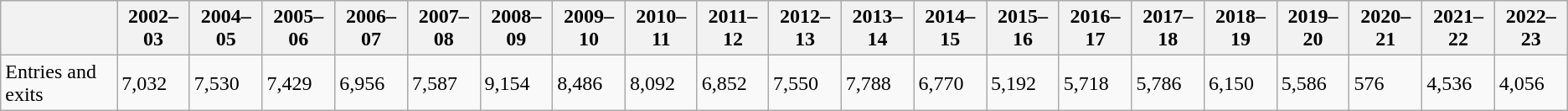<table class="wikitable">
<tr>
<th></th>
<th>2002–03</th>
<th>2004–05</th>
<th>2005–06</th>
<th>2006–07</th>
<th>2007–08</th>
<th>2008–09</th>
<th>2009–10</th>
<th>2010–11</th>
<th>2011–12</th>
<th>2012–13</th>
<th>2013–14</th>
<th>2014–15</th>
<th>2015–16</th>
<th>2016–17</th>
<th>2017–18</th>
<th>2018–19</th>
<th>2019–20</th>
<th>2020–21</th>
<th>2021–22</th>
<th>2022–23</th>
</tr>
<tr>
<td>Entries and exits</td>
<td>7,032</td>
<td>7,530</td>
<td>7,429</td>
<td>6,956</td>
<td>7,587</td>
<td>9,154</td>
<td>8,486</td>
<td>8,092</td>
<td>6,852</td>
<td>7,550</td>
<td>7,788</td>
<td>6,770</td>
<td>5,192</td>
<td>5,718</td>
<td>5,786</td>
<td>6,150</td>
<td>5,586</td>
<td>576</td>
<td>4,536</td>
<td>4,056</td>
</tr>
</table>
